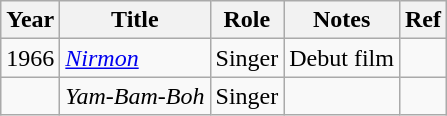<table class="wikitable">
<tr>
<th>Year</th>
<th>Title</th>
<th>Role</th>
<th>Notes</th>
<th>Ref</th>
</tr>
<tr>
<td>1966</td>
<td><em><a href='#'>Nirmon</a></em></td>
<td>Singer</td>
<td>Debut film</td>
<td></td>
</tr>
<tr>
<td></td>
<td><em>Yam-Bam-Boh</em></td>
<td>Singer</td>
<td></td>
<td></td>
</tr>
</table>
